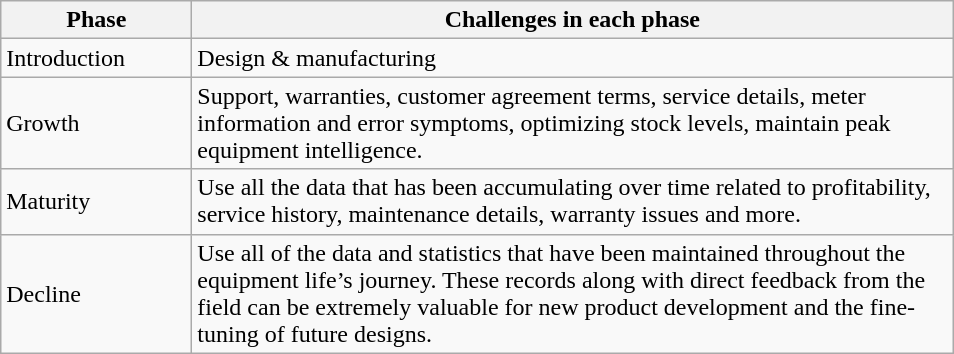<table class="wikitable">
<tr>
<th>Phase</th>
<th>Challenges in each phase</th>
</tr>
<tr>
<td style="width: 120px;">Introduction</td>
<td style="width: 500px;">Design & manufacturing</td>
</tr>
<tr>
<td>Growth</td>
<td>Support, warranties, customer agreement terms, service details, meter information and error symptoms, optimizing stock levels, maintain peak equipment intelligence.</td>
</tr>
<tr>
<td>Maturity</td>
<td>Use all the data that has been accumulating over time related to profitability, service history, maintenance details, warranty issues and more.</td>
</tr>
<tr>
<td>Decline</td>
<td>Use all of the data and statistics that have been maintained throughout the equipment life’s journey. These records along with direct feedback from the field can be extremely valuable for new product development and the fine-tuning of future designs.</td>
</tr>
</table>
